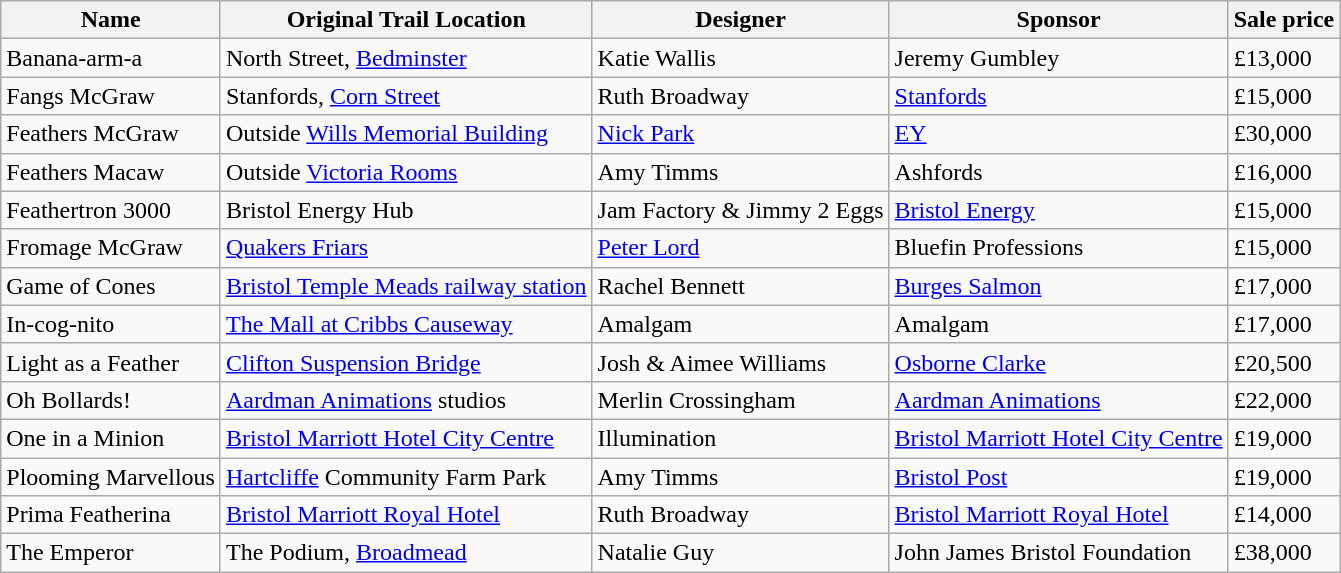<table class="wikitable sortable">
<tr>
<th>Name</th>
<th>Original Trail Location</th>
<th>Designer</th>
<th>Sponsor</th>
<th>Sale price</th>
</tr>
<tr>
<td>Banana-arm-a</td>
<td>North Street, <a href='#'>Bedminster</a></td>
<td>Katie Wallis</td>
<td>Jeremy Gumbley</td>
<td>£13,000</td>
</tr>
<tr>
<td>Fangs McGraw</td>
<td>Stanfords, <a href='#'>Corn Street</a></td>
<td>Ruth Broadway</td>
<td><a href='#'>Stanfords</a></td>
<td>£15,000</td>
</tr>
<tr>
<td>Feathers McGraw</td>
<td>Outside <a href='#'>Wills Memorial Building</a></td>
<td><a href='#'>Nick Park</a></td>
<td><a href='#'>EY</a></td>
<td>£30,000</td>
</tr>
<tr>
<td>Feathers Macaw</td>
<td>Outside <a href='#'>Victoria Rooms</a></td>
<td>Amy Timms</td>
<td>Ashfords</td>
<td>£16,000</td>
</tr>
<tr>
<td>Feathertron 3000</td>
<td>Bristol Energy Hub</td>
<td>Jam Factory & Jimmy 2 Eggs</td>
<td><a href='#'>Bristol Energy</a></td>
<td>£15,000</td>
</tr>
<tr>
<td>Fromage McGraw</td>
<td><a href='#'>Quakers Friars</a></td>
<td><a href='#'>Peter Lord</a></td>
<td>Bluefin Professions</td>
<td>£15,000</td>
</tr>
<tr>
<td>Game of Cones</td>
<td><a href='#'>Bristol Temple Meads railway station</a></td>
<td>Rachel Bennett</td>
<td><a href='#'>Burges Salmon</a></td>
<td>£17,000</td>
</tr>
<tr>
<td>In-cog-nito</td>
<td><a href='#'>The Mall at Cribbs Causeway</a></td>
<td>Amalgam</td>
<td>Amalgam</td>
<td>£17,000</td>
</tr>
<tr>
<td>Light as a Feather</td>
<td><a href='#'>Clifton Suspension Bridge</a></td>
<td>Josh & Aimee Williams</td>
<td><a href='#'>Osborne Clarke</a></td>
<td>£20,500</td>
</tr>
<tr>
<td>Oh Bollards!</td>
<td><a href='#'>Aardman Animations</a> studios</td>
<td>Merlin Crossingham</td>
<td><a href='#'>Aardman Animations</a></td>
<td>£22,000</td>
</tr>
<tr>
<td>One in a Minion</td>
<td><a href='#'>Bristol Marriott Hotel City Centre</a></td>
<td>Illumination</td>
<td><a href='#'>Bristol Marriott Hotel City Centre</a></td>
<td>£19,000</td>
</tr>
<tr>
<td>Plooming Marvellous</td>
<td><a href='#'>Hartcliffe</a> Community Farm Park</td>
<td>Amy Timms</td>
<td><a href='#'>Bristol Post</a></td>
<td>£19,000</td>
</tr>
<tr>
<td>Prima Featherina</td>
<td><a href='#'>Bristol Marriott Royal Hotel</a></td>
<td>Ruth Broadway</td>
<td><a href='#'>Bristol Marriott Royal Hotel</a></td>
<td>£14,000</td>
</tr>
<tr>
<td>The Emperor</td>
<td>The Podium, <a href='#'>Broadmead</a></td>
<td>Natalie Guy</td>
<td>John James Bristol Foundation</td>
<td>£38,000</td>
</tr>
</table>
